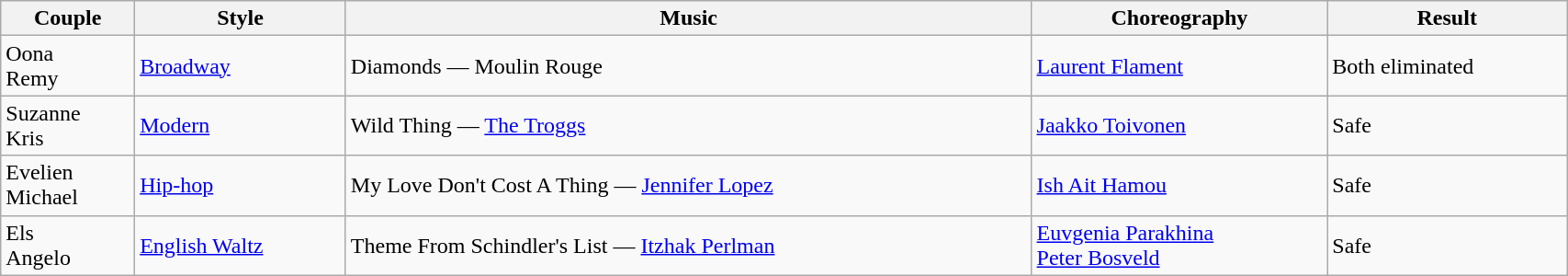<table class="wikitable" width="90%">
<tr>
<th>Couple</th>
<th>Style</th>
<th>Music</th>
<th>Choreography</th>
<th>Result</th>
</tr>
<tr>
<td>Oona<br>Remy</td>
<td><a href='#'>Broadway</a></td>
<td>Diamonds — Moulin Rouge</td>
<td><a href='#'>Laurent Flament</a></td>
<td>Both eliminated</td>
</tr>
<tr>
<td>Suzanne<br>Kris</td>
<td><a href='#'>Modern</a></td>
<td>Wild Thing — <a href='#'>The Troggs</a></td>
<td><a href='#'>Jaakko Toivonen</a></td>
<td>Safe</td>
</tr>
<tr>
<td>Evelien<br>Michael</td>
<td><a href='#'>Hip-hop</a></td>
<td>My Love Don't Cost A Thing — <a href='#'>Jennifer Lopez</a></td>
<td><a href='#'>Ish Ait Hamou</a></td>
<td>Safe</td>
</tr>
<tr>
<td>Els<br>Angelo</td>
<td><a href='#'>English Waltz</a></td>
<td>Theme From Schindler's List — <a href='#'>Itzhak Perlman</a></td>
<td><a href='#'>Euvgenia Parakhina</a><br><a href='#'>Peter Bosveld</a></td>
<td>Safe</td>
</tr>
</table>
